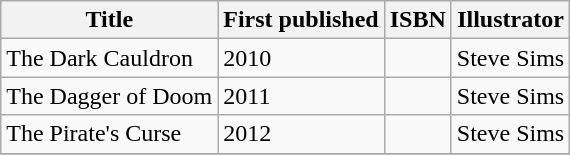<table class="wikitable sortable nowraplinks">
<tr>
<th scope="col">Title</th>
<th scope="col">First published</th>
<th scope="col">ISBN</th>
<th scope="col">Illustrator</th>
</tr>
<tr>
<td>The Dark Cauldron</td>
<td>2010</td>
<td></td>
<td>Steve Sims</td>
</tr>
<tr>
<td>The Dagger of Doom</td>
<td>2011</td>
<td></td>
<td>Steve Sims</td>
</tr>
<tr>
<td>The Pirate's Curse</td>
<td>2012</td>
<td></td>
<td>Steve Sims</td>
</tr>
<tr>
</tr>
</table>
